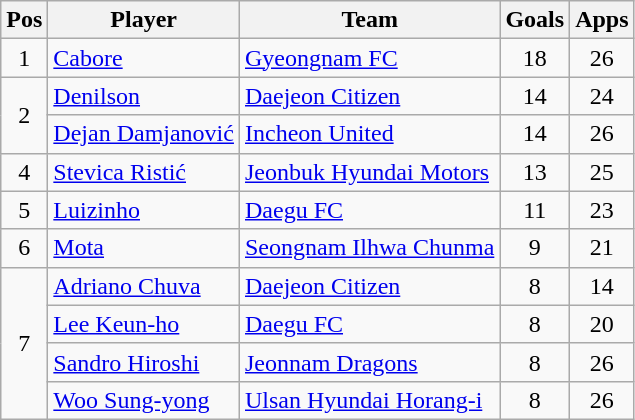<table class="wikitable" style="text-align:center">
<tr>
<th>Pos</th>
<th>Player</th>
<th>Team</th>
<th>Goals</th>
<th>Apps</th>
</tr>
<tr>
<td>1</td>
<td align="left"> <a href='#'>Cabore</a></td>
<td align="left"><a href='#'>Gyeongnam FC</a></td>
<td>18</td>
<td>26</td>
</tr>
<tr>
<td rowspan="2">2</td>
<td align="left"> <a href='#'>Denilson</a></td>
<td align="left"><a href='#'>Daejeon Citizen</a></td>
<td>14</td>
<td>24</td>
</tr>
<tr>
<td align="left"> <a href='#'>Dejan Damjanović</a></td>
<td align="left"><a href='#'>Incheon United</a></td>
<td>14</td>
<td>26</td>
</tr>
<tr>
<td>4</td>
<td align="left"> <a href='#'>Stevica Ristić</a></td>
<td align="left"><a href='#'>Jeonbuk Hyundai Motors</a></td>
<td>13</td>
<td>25</td>
</tr>
<tr>
<td>5</td>
<td align="left"> <a href='#'>Luizinho</a></td>
<td align="left"><a href='#'>Daegu FC</a></td>
<td>11</td>
<td>23</td>
</tr>
<tr>
<td>6</td>
<td align="left"> <a href='#'>Mota</a></td>
<td align="left"><a href='#'>Seongnam Ilhwa Chunma</a></td>
<td>9</td>
<td>21</td>
</tr>
<tr>
<td rowspan="4">7</td>
<td align="left"> <a href='#'>Adriano Chuva</a></td>
<td align="left"><a href='#'>Daejeon Citizen</a></td>
<td>8</td>
<td>14</td>
</tr>
<tr>
<td align="left"> <a href='#'>Lee Keun-ho</a></td>
<td align="left"><a href='#'>Daegu FC</a></td>
<td>8</td>
<td>20</td>
</tr>
<tr>
<td align="left"> <a href='#'>Sandro Hiroshi</a></td>
<td align="left"><a href='#'>Jeonnam Dragons</a></td>
<td>8</td>
<td>26</td>
</tr>
<tr>
<td align="left"> <a href='#'>Woo Sung-yong</a></td>
<td align="left"><a href='#'>Ulsan Hyundai Horang-i</a></td>
<td>8</td>
<td>26</td>
</tr>
</table>
